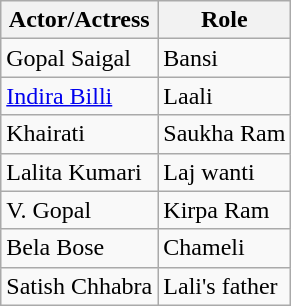<table class="wikitable">
<tr>
<th>Actor/Actress</th>
<th>Role</th>
</tr>
<tr>
<td>Gopal Saigal</td>
<td>Bansi</td>
</tr>
<tr>
<td><a href='#'>Indira Billi</a></td>
<td>Laali</td>
</tr>
<tr>
<td>Khairati</td>
<td>Saukha Ram</td>
</tr>
<tr>
<td>Lalita Kumari</td>
<td>Laj wanti</td>
</tr>
<tr>
<td>V. Gopal</td>
<td>Kirpa Ram</td>
</tr>
<tr>
<td>Bela Bose</td>
<td>Chameli</td>
</tr>
<tr>
<td>Satish Chhabra</td>
<td>Lali's father</td>
</tr>
</table>
